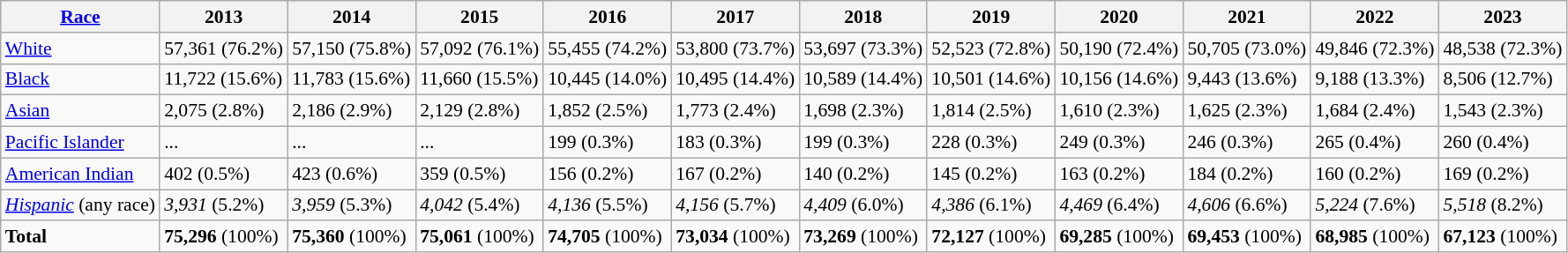<table class="wikitable" style="font-size: 90%;">
<tr>
<th><a href='#'>Race</a></th>
<th>2013</th>
<th>2014</th>
<th>2015</th>
<th>2016</th>
<th>2017</th>
<th>2018</th>
<th>2019</th>
<th>2020</th>
<th>2021</th>
<th>2022</th>
<th>2023</th>
</tr>
<tr>
<td><a href='#'>White</a></td>
<td>57,361 (76.2%)</td>
<td>57,150 (75.8%)</td>
<td>57,092 (76.1%)</td>
<td>55,455 (74.2%)</td>
<td>53,800 (73.7%)</td>
<td>53,697 (73.3%)</td>
<td>52,523 (72.8%)</td>
<td>50,190 (72.4%)</td>
<td>50,705 (73.0%)</td>
<td>49,846 (72.3%)</td>
<td>48,538 (72.3%)</td>
</tr>
<tr>
<td><a href='#'>Black</a></td>
<td>11,722 (15.6%)</td>
<td>11,783 (15.6%)</td>
<td>11,660 (15.5%)</td>
<td>10,445 (14.0%)</td>
<td>10,495 (14.4%)</td>
<td>10,589 (14.4%)</td>
<td>10,501 (14.6%)</td>
<td>10,156 (14.6%)</td>
<td>9,443 (13.6%)</td>
<td>9,188 (13.3%)</td>
<td>8,506 (12.7%)</td>
</tr>
<tr>
<td><a href='#'>Asian</a></td>
<td>2,075 (2.8%)</td>
<td>2,186 (2.9%)</td>
<td>2,129 (2.8%)</td>
<td>1,852 (2.5%)</td>
<td>1,773 (2.4%)</td>
<td>1,698 (2.3%)</td>
<td>1,814 (2.5%)</td>
<td>1,610 (2.3%)</td>
<td>1,625 (2.3%)</td>
<td>1,684 (2.4%)</td>
<td>1,543 (2.3%)</td>
</tr>
<tr>
<td><a href='#'>Pacific Islander</a></td>
<td>...</td>
<td>...</td>
<td>...</td>
<td>199 (0.3%)</td>
<td>183 (0.3%)</td>
<td>199 (0.3%)</td>
<td>228 (0.3%)</td>
<td>249 (0.3%)</td>
<td>246 (0.3%)</td>
<td>265 (0.4%)</td>
<td>260 (0.4%)</td>
</tr>
<tr>
<td><a href='#'>American Indian</a></td>
<td>402 (0.5%)</td>
<td>423 (0.6%)</td>
<td>359 (0.5%)</td>
<td>156 (0.2%)</td>
<td>167 (0.2%)</td>
<td>140 (0.2%)</td>
<td>145 (0.2%)</td>
<td>163 (0.2%)</td>
<td>184 (0.2%)</td>
<td>160 (0.2%)</td>
<td>169 (0.2%)</td>
</tr>
<tr>
<td><em><a href='#'>Hispanic</a></em> (any race)</td>
<td><em>3,931</em> (5.2%)</td>
<td><em>3,959</em> (5.3%)</td>
<td><em>4,042</em> (5.4%)</td>
<td><em>4,136</em> (5.5%)</td>
<td><em>4,156</em> (5.7%)</td>
<td><em>4,409</em> (6.0%)</td>
<td><em>4,386</em> (6.1%)</td>
<td><em>4,469</em> (6.4%)</td>
<td><em>4,606</em> (6.6%)</td>
<td><em>5,224</em> (7.6%)</td>
<td><em>5,518</em> (8.2%)</td>
</tr>
<tr>
<td><strong>Total</strong></td>
<td><strong>75,296</strong> (100%)</td>
<td><strong>75,360</strong> (100%)</td>
<td><strong>75,061</strong> (100%)</td>
<td><strong>74,705</strong> (100%)</td>
<td><strong>73,034</strong> (100%)</td>
<td><strong>73,269</strong> (100%)</td>
<td><strong>72,127</strong> (100%)</td>
<td><strong>69,285</strong> (100%)</td>
<td><strong>69,453</strong> (100%)</td>
<td><strong>68,985</strong> (100%)</td>
<td><strong>67,123</strong> (100%)</td>
</tr>
</table>
